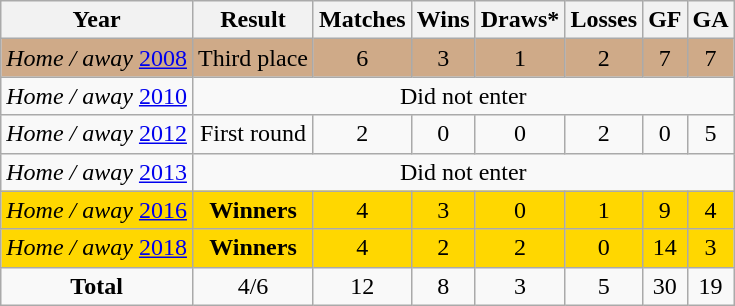<table class="wikitable" style="text-align: center;">
<tr>
<th>Year</th>
<th>Result</th>
<th>Matches</th>
<th>Wins</th>
<th>Draws*</th>
<th>Losses</th>
<th>GF</th>
<th>GA</th>
</tr>
<tr style="background:#cfaa88;">
<td><em>Home / away</em> <a href='#'>2008</a></td>
<td>Third place</td>
<td>6</td>
<td>3</td>
<td>1</td>
<td>2</td>
<td>7</td>
<td>7</td>
</tr>
<tr>
<td><em>Home / away</em> <a href='#'>2010</a></td>
<td colspan=7>Did not enter</td>
</tr>
<tr>
<td><em>Home / away</em> <a href='#'>2012</a></td>
<td>First round</td>
<td>2</td>
<td>0</td>
<td>0</td>
<td>2</td>
<td>0</td>
<td>5</td>
</tr>
<tr>
<td><em>Home / away</em> <a href='#'>2013</a></td>
<td colspan=7>Did not enter</td>
</tr>
<tr style="background:gold;">
<td><em>Home / away</em> <a href='#'>2016</a></td>
<td><strong>Winners</strong></td>
<td>4</td>
<td>3</td>
<td>0</td>
<td>1</td>
<td>9</td>
<td>4</td>
</tr>
<tr style="background:gold;">
<td><em>Home / away</em> <a href='#'>2018</a></td>
<td><strong>Winners</strong></td>
<td>4</td>
<td>2</td>
<td>2</td>
<td>0</td>
<td>14</td>
<td>3</td>
</tr>
<tr>
<td><strong>Total</strong></td>
<td>4/6</td>
<td>12</td>
<td>8</td>
<td>3</td>
<td>5</td>
<td>30</td>
<td>19</td>
</tr>
</table>
